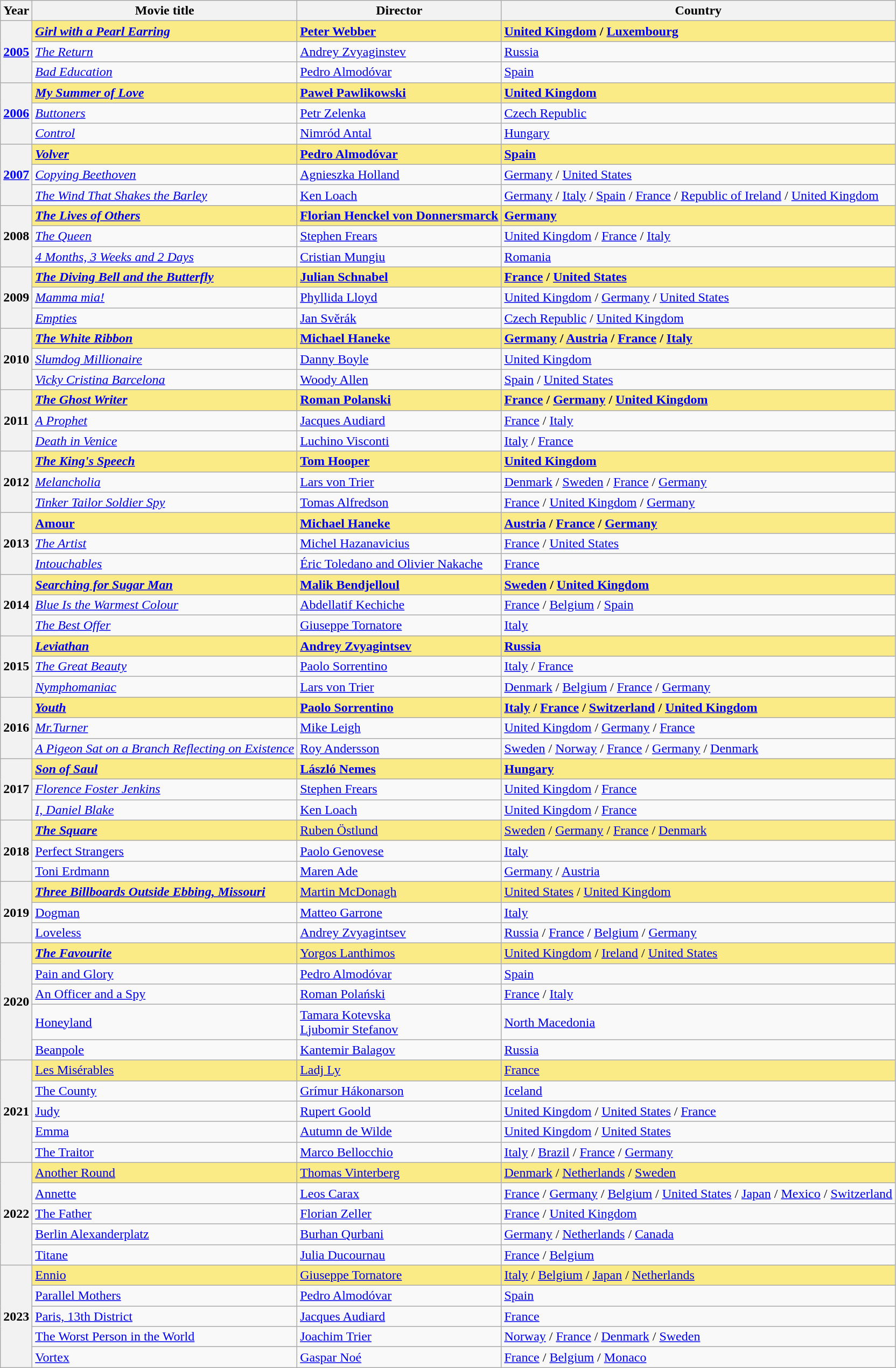<table class="wikitable">
<tr>
<th>Year</th>
<th>Movie title</th>
<th>Director</th>
<th>Country</th>
</tr>
<tr>
<th rowspan="3"><a href='#'>2005</a></th>
<td style="background:#FAEB86;"><em><a href='#'><strong>Girl with a Pearl Earring</strong></a></em></td>
<td style="background:#FAEB86;"><strong><a href='#'>Peter Webber</a></strong></td>
<td style="background:#FAEB86;"><strong><a href='#'>United Kingdom</a> / <a href='#'>Luxembourg</a></strong></td>
</tr>
<tr>
<td><a href='#'><em>The Return</em></a></td>
<td><a href='#'>Andrey Zvyaginstev</a></td>
<td><a href='#'>Russia</a></td>
</tr>
<tr>
<td><a href='#'><em>Bad Education</em></a></td>
<td><a href='#'>Pedro Almodóvar</a></td>
<td><a href='#'>Spain</a></td>
</tr>
<tr>
<th rowspan="3"><a href='#'>2006</a></th>
<td style="background:#FAEB86;"><strong><em><a href='#'>My Summer of Love</a></em></strong></td>
<td style="background:#FAEB86;"><strong><a href='#'>Paweł Pawlikowski</a></strong></td>
<td style="background:#FAEB86;"><strong><a href='#'>United Kingdom</a></strong></td>
</tr>
<tr>
<td><em><a href='#'>Buttoners</a></em></td>
<td><a href='#'>Petr Zelenka</a></td>
<td><a href='#'>Czech Republic</a></td>
</tr>
<tr>
<td><a href='#'><em>Control</em></a></td>
<td><a href='#'>Nimród Antal</a></td>
<td><a href='#'>Hungary</a></td>
</tr>
<tr>
<th rowspan="3"><a href='#'>2007</a></th>
<td style="background:#FAEB86;"><strong><em><a href='#'>Volver</a></em></strong></td>
<td style="background:#FAEB86;"><strong><a href='#'>Pedro Almodóvar</a></strong></td>
<td style="background:#FAEB86;"><strong><a href='#'>Spain</a></strong></td>
</tr>
<tr>
<td><em><a href='#'>Copying Beethoven</a></em></td>
<td><a href='#'>Agnieszka Holland</a></td>
<td><a href='#'>Germany</a> / <a href='#'>United States</a></td>
</tr>
<tr>
<td><em><a href='#'>The Wind That Shakes the Barley</a></em></td>
<td><a href='#'>Ken Loach</a></td>
<td><a href='#'>Germany</a> / <a href='#'>Italy</a> / <a href='#'>Spain</a> / <a href='#'>France</a> / <a href='#'>Republic of Ireland</a> / <a href='#'>United Kingdom</a></td>
</tr>
<tr>
<th rowspan="3">2008</th>
<td style="background:#FAEB86;"><strong><em><a href='#'>The Lives of Others</a></em></strong></td>
<td style="background:#FAEB86;"><strong><a href='#'>Florian Henckel von Donnersmarck</a></strong></td>
<td style="background:#FAEB86;"><strong><a href='#'>Germany</a></strong></td>
</tr>
<tr>
<td><a href='#'><em>The Queen</em></a></td>
<td><a href='#'>Stephen Frears</a></td>
<td><a href='#'>United Kingdom</a> / <a href='#'>France</a> / <a href='#'>Italy</a></td>
</tr>
<tr>
<td><em><a href='#'>4 Months, 3 Weeks and 2 Days</a></em></td>
<td><a href='#'>Cristian Mungiu</a></td>
<td><a href='#'>Romania</a></td>
</tr>
<tr>
<th rowspan="3">2009</th>
<td style="background:#FAEB86;"><em><a href='#'><strong>The Diving Bell and the Butterfly</strong></a></em></td>
<td style="background:#FAEB86;"><strong><a href='#'>Julian Schnabel</a></strong></td>
<td style="background:#FAEB86;"><strong><a href='#'>France</a> / <a href='#'>United States</a></strong></td>
</tr>
<tr>
<td><a href='#'><em>Mamma mia!</em></a></td>
<td><a href='#'>Phyllida Lloyd</a></td>
<td><a href='#'>United Kingdom</a> / <a href='#'>Germany</a> / <a href='#'>United States</a></td>
</tr>
<tr>
<td><em><a href='#'>Empties</a></em></td>
<td><a href='#'>Jan Svěrák</a></td>
<td><a href='#'>Czech Republic</a> / <a href='#'>United Kingdom</a></td>
</tr>
<tr>
<th rowspan="3">2010</th>
<td style="background:#FAEB86;"><strong><em><a href='#'>The White Ribbon</a></em></strong></td>
<td style="background:#FAEB86;"><strong><a href='#'>Michael Haneke</a></strong></td>
<td style="background:#FAEB86;"><strong><a href='#'>Germany</a> / <a href='#'>Austria</a> / <a href='#'>France</a> / <a href='#'>Italy</a></strong></td>
</tr>
<tr>
<td><em><a href='#'>Slumdog Millionaire</a></em></td>
<td><a href='#'>Danny Boyle</a></td>
<td><a href='#'>United Kingdom</a></td>
</tr>
<tr>
<td><em><a href='#'>Vicky Cristina Barcelona</a></em></td>
<td><a href='#'>Woody Allen</a></td>
<td><a href='#'>Spain</a> / <a href='#'>United States</a></td>
</tr>
<tr>
<th rowspan="3">2011</th>
<td style="background:#FAEB86;"><em><a href='#'><strong>The Ghost Writer</strong></a></em></td>
<td style="background:#FAEB86;"><strong><a href='#'>Roman Polanski</a></strong></td>
<td style="background:#FAEB86;"><strong><a href='#'>France</a> / <a href='#'>Germany</a> / <a href='#'>United Kingdom</a></strong></td>
</tr>
<tr>
<td><em><a href='#'>A Prophet</a></em></td>
<td><a href='#'>Jacques Audiard</a></td>
<td><a href='#'>France</a> / <a href='#'>Italy</a></td>
</tr>
<tr>
<td><em><a href='#'>Death in Venice</a></em></td>
<td><a href='#'>Luchino Visconti</a></td>
<td><a href='#'>Italy</a> / <a href='#'>France</a></td>
</tr>
<tr>
<th rowspan="3">2012</th>
<td style="background:#FAEB86;"><strong><em><a href='#'>The King's Speech</a></em></strong></td>
<td style="background:#FAEB86;"><strong><a href='#'>Tom Hooper</a></strong></td>
<td style="background:#FAEB86;"><strong><a href='#'>United Kingdom</a></strong></td>
</tr>
<tr>
<td><a href='#'><em>Melancholia</em></a></td>
<td><a href='#'>Lars von Trier</a></td>
<td><a href='#'>Denmark</a> / <a href='#'>Sweden</a> / <a href='#'>France</a> / <a href='#'>Germany</a></td>
</tr>
<tr>
<td><a href='#'><em>Tinker Tailor Soldier Spy</em></a></td>
<td><a href='#'>Tomas Alfredson</a></td>
<td><a href='#'>France</a> / <a href='#'>United Kingdom</a> / <a href='#'>Germany</a></td>
</tr>
<tr>
<th rowspan="3">2013</th>
<td style="background:#FAEB86;"><a href='#'><strong>Amour</strong></a></td>
<td style="background:#FAEB86;"><strong><a href='#'>Michael Haneke</a></strong></td>
<td style="background:#FAEB86;"><strong><a href='#'>Austria</a> / <a href='#'>France</a> / <a href='#'>Germany</a></strong></td>
</tr>
<tr>
<td><a href='#'><em>The Artist</em></a></td>
<td><a href='#'>Michel Hazanavicius</a></td>
<td><a href='#'>France</a> / <a href='#'>United States</a></td>
</tr>
<tr>
<td><a href='#'><em>Intouchables</em></a></td>
<td><a href='#'>Éric Toledano and Olivier Nakache</a></td>
<td><a href='#'>France</a></td>
</tr>
<tr>
<th rowspan="3">2014</th>
<td style="background:#FAEB86;"><strong><em><a href='#'>Searching for Sugar Man</a></em></strong></td>
<td style="background:#FAEB86;"><strong><a href='#'>Malik Bendjelloul</a></strong></td>
<td style="background:#FAEB86;"><strong><a href='#'>Sweden</a> / <a href='#'>United Kingdom</a></strong></td>
</tr>
<tr>
<td><em><a href='#'>Blue Is the Warmest Colour</a></em></td>
<td><a href='#'>Abdellatif Kechiche</a></td>
<td><a href='#'>France</a> / <a href='#'>Belgium</a> / <a href='#'>Spain</a></td>
</tr>
<tr>
<td><em><a href='#'>The Best Offer</a></em></td>
<td><a href='#'>Giuseppe Tornatore</a></td>
<td><a href='#'>Italy</a></td>
</tr>
<tr>
<th rowspan="3">2015</th>
<td style="background:#FAEB86;"><em><a href='#'><strong>Leviathan</strong></a></em></td>
<td style="background:#FAEB86;"><strong><a href='#'>Andrey Zvyagintsev</a></strong></td>
<td style="background:#FAEB86;"><strong><a href='#'>Russia</a></strong></td>
</tr>
<tr>
<td><em><a href='#'>The Great Beauty</a></em></td>
<td><a href='#'>Paolo Sorrentino</a></td>
<td><a href='#'>Italy</a> / <a href='#'>France</a></td>
</tr>
<tr>
<td><a href='#'><em>Nymphomaniac</em></a></td>
<td><a href='#'>Lars von Trier</a></td>
<td><a href='#'>Denmark</a> / <a href='#'>Belgium</a> / <a href='#'>France</a> / <a href='#'>Germany</a></td>
</tr>
<tr>
<th rowspan="3">2016</th>
<td style="background:#FAEB86;"><em><a href='#'><strong>Youth</strong></a></em></td>
<td style="background:#FAEB86;"><strong><a href='#'>Paolo Sorrentino</a></strong></td>
<td style="background:#FAEB86;"><strong><a href='#'>Italy</a> / <a href='#'>France</a> / <a href='#'>Switzerland</a> / <a href='#'>United Kingdom</a></strong></td>
</tr>
<tr>
<td><a href='#'><em>Mr.Turner</em></a></td>
<td><a href='#'>Mike Leigh</a></td>
<td><a href='#'>United Kingdom</a> / <a href='#'>Germany</a> / <a href='#'>France</a></td>
</tr>
<tr>
<td><em><a href='#'>A Pigeon Sat on a Branch Reflecting on Existence</a></em></td>
<td><a href='#'>Roy Andersson</a></td>
<td><a href='#'>Sweden</a> / <a href='#'>Norway</a> / <a href='#'>France</a> / <a href='#'>Germany</a> / <a href='#'>Denmark</a></td>
</tr>
<tr>
<th rowspan="3">2017</th>
<td style="background:#FAEB86;"><strong><em><a href='#'>Son of Saul</a></em></strong></td>
<td style="background:#FAEB86;"><strong><a href='#'>László Nemes</a></strong></td>
<td style="background:#FAEB86;"><strong><a href='#'>Hungary</a></strong></td>
</tr>
<tr>
<td><em><a href='#'>Florence Foster Jenkins</a></em></td>
<td><a href='#'>Stephen Frears</a></td>
<td><a href='#'>United Kingdom</a> / <a href='#'>France</a></td>
</tr>
<tr>
<td><em><a href='#'>I, Daniel Blake</a></em></td>
<td><a href='#'>Ken Loach</a></td>
<td><a href='#'>United Kingdom</a> / <a href='#'>France</a></td>
</tr>
<tr>
<th rowspan="3">2018</th>
<td style="background:#FAEB86;"><em><a href='#'><strong>The Square</em></a><em></td>
<td style="background:#FAEB86;"></strong><a href='#'>Ruben Östlund</a><strong></td>
<td style="background:#FAEB86;"></strong><a href='#'>Sweden</a> / <a href='#'>Germany</a> / <a href='#'>France</a> / <a href='#'>Denmark</a><strong></td>
</tr>
<tr>
<td></em><a href='#'>Perfect Strangers</a><em></td>
<td><a href='#'>Paolo Genovese</a></td>
<td><a href='#'>Italy</a></td>
</tr>
<tr>
<td></em><a href='#'>Toni Erdmann</a><em></td>
<td><a href='#'>Maren Ade</a></td>
<td><a href='#'>Germany</a> / <a href='#'>Austria</a></td>
</tr>
<tr>
<th rowspan="3">2019</th>
<td style="background:#FAEB86;"><strong><em><a href='#'>Three Billboards Outside Ebbing, Missouri</a></em></strong></td>
<td style="background:#FAEB86;"></strong><a href='#'>Martin McDonagh</a><strong></td>
<td style="background:#FAEB86;"></strong><a href='#'>United States</a> / <a href='#'>United Kingdom</a><strong></td>
</tr>
<tr>
<td></em><a href='#'>Dogman</a><em></td>
<td><a href='#'>Matteo Garrone</a></td>
<td><a href='#'>Italy</a></td>
</tr>
<tr>
<td></em><a href='#'>Loveless</a><em></td>
<td><a href='#'>Andrey Zvyagintsev</a></td>
<td><a href='#'>Russia</a> / <a href='#'>France</a> / <a href='#'>Belgium</a> / <a href='#'>Germany</a></td>
</tr>
<tr>
<th rowspan="5">2020</th>
<td style="background:#FAEB86;"><strong><em><a href='#'>The Favourite</a></em></strong></td>
<td style="background:#FAEB86;"></strong><a href='#'>Yorgos Lanthimos</a><strong></td>
<td style="background:#FAEB86;"></strong><a href='#'>United Kingdom</a> / <a href='#'>Ireland</a> / <a href='#'>United States</a><strong></td>
</tr>
<tr>
<td></em><a href='#'>Pain and Glory</a><em></td>
<td><a href='#'>Pedro Almodóvar</a></td>
<td><a href='#'>Spain</a></td>
</tr>
<tr>
<td></em><a href='#'>An Officer and a Spy</a><em></td>
<td><a href='#'>Roman Polański</a></td>
<td><a href='#'>France</a> / <a href='#'>Italy</a></td>
</tr>
<tr>
<td></em><a href='#'>Honeyland</a><em></td>
<td><a href='#'>Tamara Kotevska</a><br><a href='#'>Ljubomir Stefanov</a></td>
<td><a href='#'>North Macedonia</a></td>
</tr>
<tr>
<td></em><a href='#'>Beanpole</a><em></td>
<td><a href='#'>Kantemir Balagov</a></td>
<td><a href='#'>Russia</a></td>
</tr>
<tr>
<th rowspan="5">2021</th>
<td style="background:#FAEB86;"></em><a href='#'></strong>Les Misérables<strong></a><em></td>
<td style="background:#FAEB86;"></strong><a href='#'>Ladj Ly</a><strong></td>
<td style="background:#FAEB86;"></strong><a href='#'>France</a><strong></td>
</tr>
<tr>
<td></em><a href='#'>The County</a><em></td>
<td><a href='#'>Grímur Hákonarson</a></td>
<td><a href='#'>Iceland</a></td>
</tr>
<tr>
<td></em><a href='#'>Judy</a><em></td>
<td><a href='#'>Rupert Goold</a></td>
<td><a href='#'>United Kingdom</a> / <a href='#'>United States</a> / <a href='#'>France</a></td>
</tr>
<tr>
<td></em><a href='#'>Emma</a><em></td>
<td><a href='#'>Autumn de Wilde</a></td>
<td><a href='#'>United Kingdom</a> / <a href='#'>United States</a></td>
</tr>
<tr>
<td></em><a href='#'>The Traitor</a><em></td>
<td><a href='#'>Marco Bellocchio</a></td>
<td><a href='#'>Italy</a> / <a href='#'>Brazil</a> / <a href='#'>France</a> / <a href='#'>Germany</a></td>
</tr>
<tr>
<th rowspan="5">2022</th>
<td style="background:#FAEB86;"></em><a href='#'></strong>Another Round<strong></a><em></td>
<td style="background:#FAEB86;"></strong><a href='#'>Thomas Vinterberg</a><strong></td>
<td style="background:#FAEB86;"></strong><a href='#'>Denmark</a> / <a href='#'>Netherlands</a> / <a href='#'>Sweden</a><strong></td>
</tr>
<tr>
<td></em><a href='#'>Annette</a><em></td>
<td><a href='#'>Leos Carax</a></td>
<td><a href='#'>France</a> / <a href='#'>Germany</a> / <a href='#'>Belgium</a> / <a href='#'>United States</a> / <a href='#'>Japan</a> / <a href='#'>Mexico</a> / <a href='#'>Switzerland</a></td>
</tr>
<tr>
<td></em><a href='#'>The Father</a><em></td>
<td><a href='#'>Florian Zeller</a></td>
<td><a href='#'>France</a> / <a href='#'>United Kingdom</a></td>
</tr>
<tr>
<td></em><a href='#'>Berlin Alexanderplatz</a><em></td>
<td><a href='#'>Burhan Qurbani</a></td>
<td><a href='#'>Germany</a> / <a href='#'>Netherlands</a> / <a href='#'>Canada</a></td>
</tr>
<tr>
<td></em><a href='#'>Titane</a><em></td>
<td><a href='#'>Julia Ducournau</a></td>
<td><a href='#'>France</a> / <a href='#'>Belgium</a></td>
</tr>
<tr>
<th rowspan="5">2023</th>
<td style="background:#FAEB86;"></em><a href='#'></strong>Ennio<strong></a><em></td>
<td style="background:#FAEB86;"></strong><a href='#'>Giuseppe Tornatore</a><strong></td>
<td style="background:#FAEB86;"></strong><a href='#'>Italy</a> / <a href='#'>Belgium</a> / <a href='#'>Japan</a> / <a href='#'>Netherlands</a><strong></td>
</tr>
<tr>
<td></em><a href='#'>Parallel Mothers</a><em></td>
<td><a href='#'>Pedro Almodóvar</a></td>
<td><a href='#'>Spain</a></td>
</tr>
<tr>
<td></em><a href='#'>Paris, 13th District</a><em></td>
<td><a href='#'>Jacques Audiard</a></td>
<td><a href='#'>France</a></td>
</tr>
<tr>
<td></em><a href='#'>The Worst Person in the World</a><em></td>
<td><a href='#'>Joachim Trier</a></td>
<td><a href='#'>Norway</a> / <a href='#'>France</a> / <a href='#'>Denmark</a> / <a href='#'>Sweden</a></td>
</tr>
<tr>
<td></em><a href='#'>Vortex</a><em></td>
<td><a href='#'>Gaspar Noé</a></td>
<td><a href='#'>France</a> / <a href='#'>Belgium</a> / <a href='#'>Monaco</a></td>
</tr>
</table>
